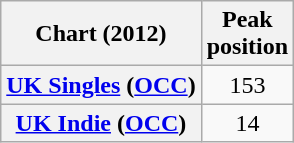<table class="wikitable plainrowheaders" style="text-align:center">
<tr>
<th>Chart (2012)</th>
<th>Peak<br>position</th>
</tr>
<tr>
<th scope="row"><a href='#'>UK Singles</a> (<a href='#'>OCC</a>)</th>
<td>153</td>
</tr>
<tr>
<th scope="row"><a href='#'>UK Indie</a> (<a href='#'>OCC</a>)</th>
<td>14</td>
</tr>
</table>
